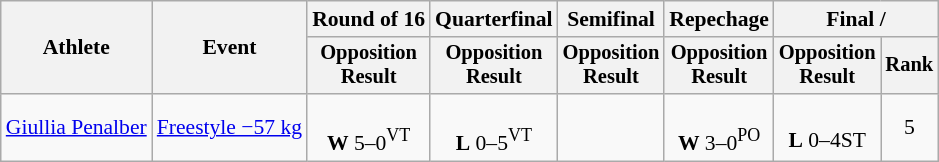<table class="wikitable" style="font-size:90%">
<tr>
<th rowspan=2>Athlete</th>
<th rowspan=2>Event</th>
<th>Round of 16</th>
<th>Quarterfinal</th>
<th>Semifinal</th>
<th>Repechage</th>
<th colspan=2>Final / </th>
</tr>
<tr style="font-size: 95%">
<th>Opposition<br>Result</th>
<th>Opposition<br>Result</th>
<th>Opposition<br>Result</th>
<th>Opposition<br>Result</th>
<th>Opposition<br>Result</th>
<th>Rank</th>
</tr>
<tr align=center>
<td align=left><a href='#'>Giullia Penalber</a></td>
<td align=left><a href='#'>Freestyle −57 kg</a></td>
<td><br><strong>W</strong> 5–0<sup>VT</sup></td>
<td><br><strong>L</strong> 0–5<sup>VT</sup></td>
<td></td>
<td><br><strong>W</strong> 3–0<sup>PO</sup></td>
<td><br><strong>L</strong> 0–4ST</td>
<td>5</td>
</tr>
</table>
